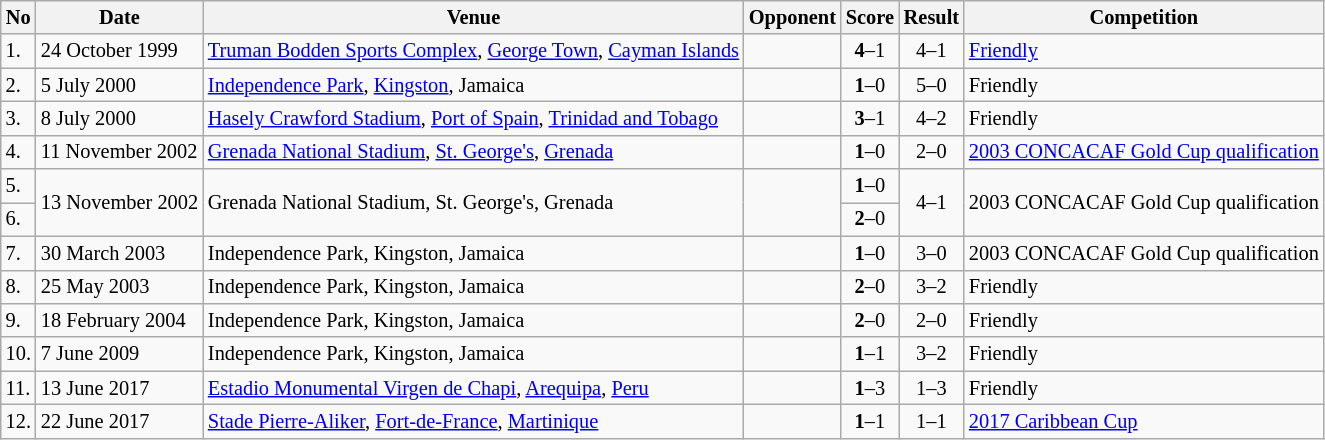<table class="wikitable" style="font-size:85%;">
<tr>
<th>No</th>
<th>Date</th>
<th>Venue</th>
<th>Opponent</th>
<th>Score</th>
<th>Result</th>
<th>Competition</th>
</tr>
<tr>
<td>1.</td>
<td>24 October 1999</td>
<td><a href='#'>Truman Bodden Sports Complex</a>, <a href='#'>George Town</a>, <a href='#'>Cayman Islands</a></td>
<td></td>
<td align=center><strong>4</strong>–1</td>
<td align=center>4–1</td>
<td><a href='#'>Friendly</a></td>
</tr>
<tr>
<td>2.</td>
<td>5 July 2000</td>
<td><a href='#'>Independence Park</a>, <a href='#'>Kingston</a>, Jamaica</td>
<td></td>
<td align=center><strong>1</strong>–0</td>
<td align=center>5–0</td>
<td>Friendly</td>
</tr>
<tr>
<td>3.</td>
<td>8 July 2000</td>
<td><a href='#'>Hasely Crawford Stadium</a>, <a href='#'>Port of Spain</a>, <a href='#'>Trinidad and Tobago</a></td>
<td></td>
<td align=center><strong>3</strong>–1</td>
<td align=center>4–2</td>
<td>Friendly</td>
</tr>
<tr>
<td>4.</td>
<td>11 November 2002</td>
<td><a href='#'>Grenada National Stadium</a>, <a href='#'>St. George's</a>, <a href='#'>Grenada</a></td>
<td></td>
<td align=center><strong>1</strong>–0</td>
<td align=center>2–0</td>
<td><a href='#'>2003 CONCACAF Gold Cup qualification</a></td>
</tr>
<tr>
<td>5.</td>
<td rowspan="2">13 November 2002</td>
<td rowspan="2">Grenada National Stadium, St. George's, Grenada</td>
<td rowspan="2"></td>
<td align=center><strong>1</strong>–0</td>
<td rowspan="2" style="text-align:center">4–1</td>
<td rowspan="2">2003 CONCACAF Gold Cup qualification</td>
</tr>
<tr>
<td>6.</td>
<td align=center><strong>2</strong>–0</td>
</tr>
<tr>
<td>7.</td>
<td>30 March 2003</td>
<td>Independence Park, Kingston, Jamaica</td>
<td></td>
<td align=center><strong>1</strong>–0</td>
<td align=center>3–0</td>
<td>2003 CONCACAF Gold Cup qualification</td>
</tr>
<tr>
<td>8.</td>
<td>25 May 2003</td>
<td>Independence Park, Kingston, Jamaica</td>
<td></td>
<td align=center><strong>2</strong>–0</td>
<td align=center>3–2</td>
<td>Friendly</td>
</tr>
<tr>
<td>9.</td>
<td>18 February 2004</td>
<td>Independence Park, Kingston, Jamaica</td>
<td></td>
<td align=center><strong>2</strong>–0</td>
<td align=center>2–0</td>
<td>Friendly</td>
</tr>
<tr>
<td>10.</td>
<td>7 June 2009</td>
<td>Independence Park, Kingston, Jamaica</td>
<td></td>
<td align=center><strong>1</strong>–1</td>
<td align=center>3–2</td>
<td>Friendly</td>
</tr>
<tr>
<td>11.</td>
<td>13 June 2017</td>
<td><a href='#'>Estadio Monumental Virgen de Chapi</a>, <a href='#'>Arequipa</a>, <a href='#'>Peru</a></td>
<td></td>
<td align=center><strong>1</strong>–3</td>
<td align=center>1–3</td>
<td>Friendly</td>
</tr>
<tr>
<td>12.</td>
<td>22 June 2017</td>
<td><a href='#'>Stade Pierre-Aliker</a>, <a href='#'>Fort-de-France</a>, <a href='#'>Martinique</a></td>
<td></td>
<td align=center><strong>1</strong>–1</td>
<td align=center>1–1 </td>
<td><a href='#'>2017 Caribbean Cup</a></td>
</tr>
</table>
